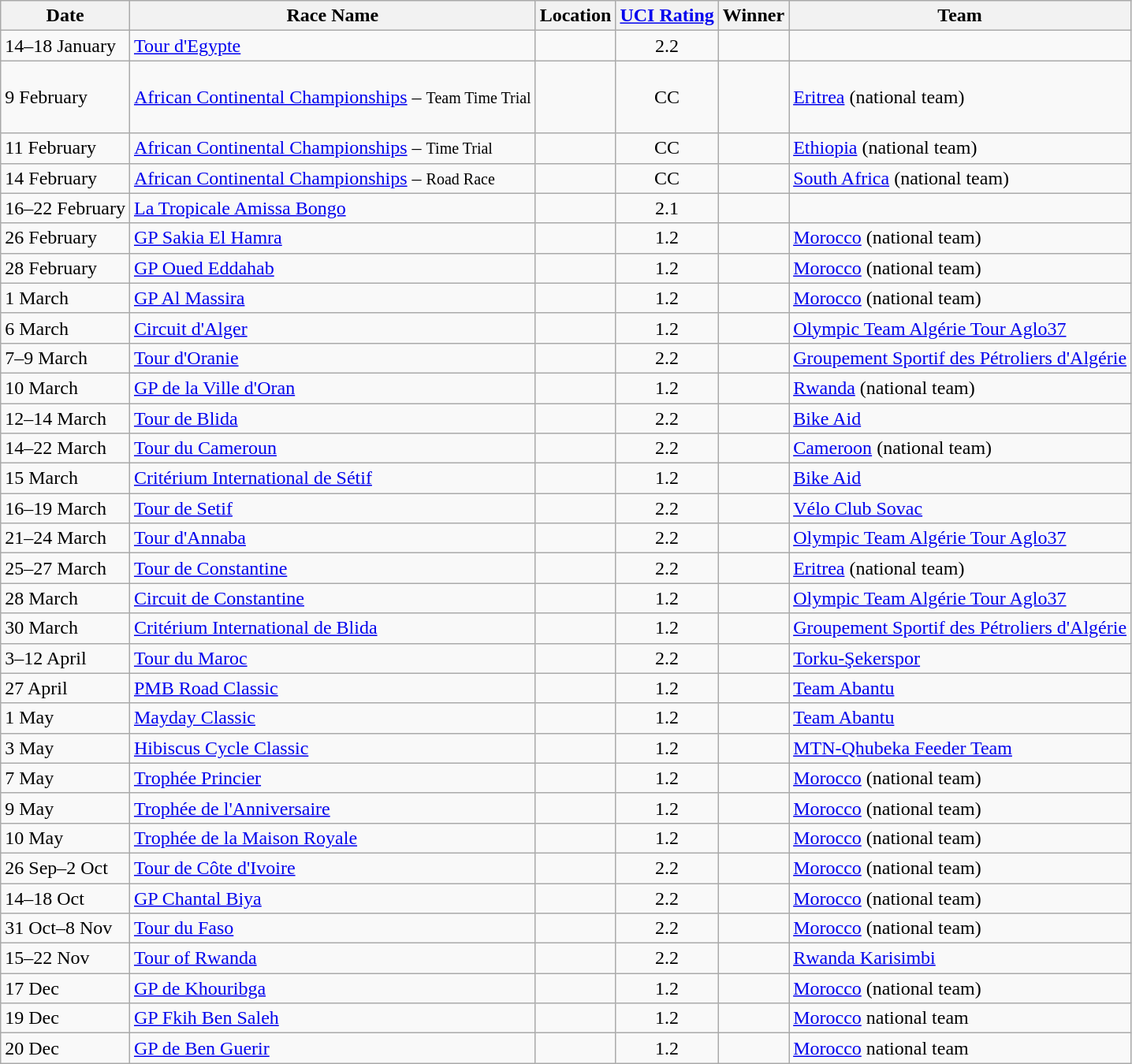<table class="wikitable sortable">
<tr>
<th>Date</th>
<th>Race Name</th>
<th>Location</th>
<th><a href='#'>UCI Rating</a></th>
<th>Winner</th>
<th>Team</th>
</tr>
<tr>
<td>14–18 January</td>
<td><a href='#'>Tour d'Egypte</a></td>
<td></td>
<td align=center>2.2</td>
<td></td>
<td></td>
</tr>
<tr>
<td>9 February</td>
<td><a href='#'>African Continental Championships</a> – <small>Team Time Trial</small></td>
<td></td>
<td align=center>CC</td>
<td><br><br><br></td>
<td><a href='#'>Eritrea</a> (national team)</td>
</tr>
<tr>
<td>11 February</td>
<td><a href='#'>African Continental Championships</a> – <small>Time Trial</small></td>
<td></td>
<td align=center>CC</td>
<td></td>
<td><a href='#'>Ethiopia</a> (national team)</td>
</tr>
<tr>
<td>14 February</td>
<td><a href='#'>African Continental Championships</a> – <small>Road Race</small></td>
<td></td>
<td align=center>CC</td>
<td></td>
<td><a href='#'>South Africa</a> (national team)</td>
</tr>
<tr>
<td>16–22 February</td>
<td><a href='#'>La Tropicale Amissa Bongo</a></td>
<td></td>
<td align=center>2.1</td>
<td></td>
<td></td>
</tr>
<tr>
<td>26 February</td>
<td><a href='#'>GP Sakia El Hamra</a></td>
<td></td>
<td align=center>1.2</td>
<td></td>
<td><a href='#'>Morocco</a> (national team)</td>
</tr>
<tr>
<td>28 February</td>
<td><a href='#'>GP Oued Eddahab</a></td>
<td></td>
<td align=center>1.2</td>
<td></td>
<td><a href='#'>Morocco</a> (national team)</td>
</tr>
<tr>
<td>1 March</td>
<td><a href='#'>GP Al Massira</a></td>
<td></td>
<td align=center>1.2</td>
<td></td>
<td><a href='#'>Morocco</a> (national team)</td>
</tr>
<tr>
<td>6 March</td>
<td><a href='#'>Circuit d'Alger</a></td>
<td></td>
<td align=center>1.2</td>
<td></td>
<td><a href='#'>Olympic Team Algérie Tour Aglo37</a></td>
</tr>
<tr>
<td>7–9 March</td>
<td><a href='#'>Tour d'Oranie</a></td>
<td></td>
<td align=center>2.2</td>
<td></td>
<td><a href='#'>Groupement Sportif des Pétroliers d'Algérie</a></td>
</tr>
<tr>
<td>10 March</td>
<td><a href='#'>GP de la Ville d'Oran</a></td>
<td></td>
<td align=center>1.2</td>
<td></td>
<td><a href='#'>Rwanda</a> (national team)</td>
</tr>
<tr>
<td>12–14 March</td>
<td><a href='#'>Tour de Blida</a></td>
<td></td>
<td align=center>2.2</td>
<td></td>
<td><a href='#'>Bike Aid</a></td>
</tr>
<tr>
<td>14–22 March</td>
<td><a href='#'>Tour du Cameroun</a></td>
<td></td>
<td align=center>2.2</td>
<td></td>
<td><a href='#'>Cameroon</a> (national team)</td>
</tr>
<tr>
<td>15 March</td>
<td><a href='#'>Critérium International de Sétif</a></td>
<td></td>
<td align=center>1.2</td>
<td></td>
<td><a href='#'>Bike Aid</a></td>
</tr>
<tr>
<td>16–19 March</td>
<td><a href='#'>Tour de Setif</a></td>
<td></td>
<td align=center>2.2</td>
<td></td>
<td><a href='#'>Vélo Club Sovac</a></td>
</tr>
<tr>
<td>21–24 March</td>
<td><a href='#'>Tour d'Annaba</a></td>
<td></td>
<td align=center>2.2</td>
<td></td>
<td><a href='#'>Olympic Team Algérie Tour Aglo37</a></td>
</tr>
<tr>
<td>25–27 March</td>
<td><a href='#'>Tour de Constantine</a></td>
<td></td>
<td align=center>2.2</td>
<td></td>
<td><a href='#'>Eritrea</a> (national team)</td>
</tr>
<tr>
<td>28 March</td>
<td><a href='#'>Circuit de Constantine</a></td>
<td></td>
<td align=center>1.2</td>
<td></td>
<td><a href='#'>Olympic Team Algérie Tour Aglo37</a></td>
</tr>
<tr>
<td>30 March</td>
<td><a href='#'>Critérium International de Blida</a></td>
<td></td>
<td align=center>1.2</td>
<td></td>
<td><a href='#'>Groupement Sportif des Pétroliers d'Algérie</a></td>
</tr>
<tr>
<td>3–12 April</td>
<td><a href='#'>Tour du Maroc</a></td>
<td></td>
<td align=center>2.2</td>
<td></td>
<td><a href='#'>Torku-Şekerspor</a></td>
</tr>
<tr>
<td>27 April</td>
<td><a href='#'>PMB Road Classic</a></td>
<td></td>
<td align=center>1.2</td>
<td></td>
<td><a href='#'>Team Abantu</a></td>
</tr>
<tr>
<td>1 May</td>
<td><a href='#'>Mayday Classic</a></td>
<td></td>
<td align=center>1.2</td>
<td></td>
<td><a href='#'>Team Abantu</a></td>
</tr>
<tr>
<td>3 May</td>
<td><a href='#'>Hibiscus Cycle Classic</a></td>
<td></td>
<td align=center>1.2</td>
<td></td>
<td><a href='#'>MTN-Qhubeka Feeder Team</a></td>
</tr>
<tr>
<td>7 May</td>
<td><a href='#'>Trophée Princier</a></td>
<td></td>
<td align=center>1.2</td>
<td></td>
<td><a href='#'>Morocco</a> (national team)</td>
</tr>
<tr>
<td>9 May</td>
<td><a href='#'>Trophée de l'Anniversaire</a></td>
<td></td>
<td align=center>1.2</td>
<td></td>
<td><a href='#'>Morocco</a> (national team)</td>
</tr>
<tr>
<td>10 May</td>
<td><a href='#'>Trophée de la Maison Royale</a></td>
<td></td>
<td align=center>1.2</td>
<td></td>
<td><a href='#'>Morocco</a> (national team)</td>
</tr>
<tr>
<td>26 Sep–2 Oct</td>
<td><a href='#'>Tour de Côte d'Ivoire</a></td>
<td></td>
<td align=center>2.2</td>
<td></td>
<td><a href='#'>Morocco</a> (national team)</td>
</tr>
<tr>
<td>14–18 Oct</td>
<td><a href='#'>GP Chantal Biya</a></td>
<td></td>
<td align=center>2.2</td>
<td></td>
<td><a href='#'>Morocco</a> (national team)</td>
</tr>
<tr>
<td>31 Oct–8 Nov</td>
<td><a href='#'>Tour du Faso</a></td>
<td></td>
<td align=center>2.2</td>
<td></td>
<td><a href='#'>Morocco</a> (national team)</td>
</tr>
<tr>
<td>15–22 Nov</td>
<td><a href='#'>Tour of Rwanda</a></td>
<td></td>
<td align=center>2.2</td>
<td></td>
<td><a href='#'>Rwanda Karisimbi</a></td>
</tr>
<tr>
<td>17 Dec</td>
<td><a href='#'>GP de Khouribga</a></td>
<td></td>
<td align=center>1.2</td>
<td></td>
<td><a href='#'>Morocco</a> (national team)</td>
</tr>
<tr>
<td>19 Dec</td>
<td><a href='#'>GP Fkih Ben Saleh</a></td>
<td></td>
<td align=center>1.2</td>
<td></td>
<td><a href='#'>Morocco</a> national team</td>
</tr>
<tr>
<td>20 Dec</td>
<td><a href='#'>GP de Ben Guerir</a></td>
<td></td>
<td align=center>1.2</td>
<td></td>
<td><a href='#'>Morocco</a> national team</td>
</tr>
</table>
